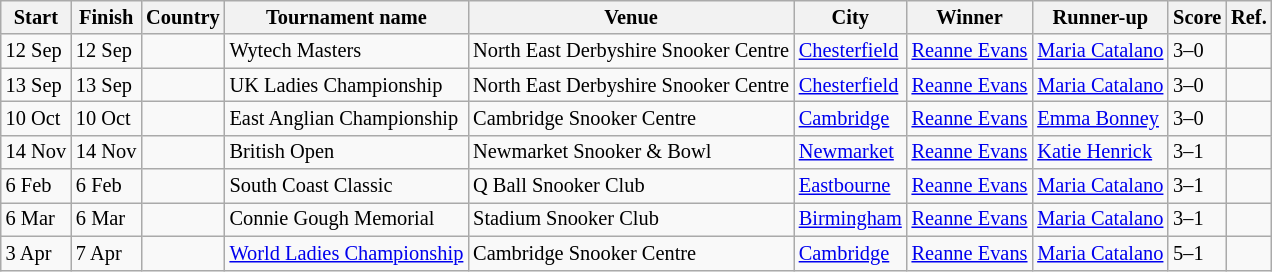<table class="wikitable sortable" style="font-size: 85%">
<tr>
<th>Start</th>
<th>Finish</th>
<th>Country</th>
<th>Tournament name</th>
<th>Venue</th>
<th>City</th>
<th>Winner</th>
<th>Runner-up</th>
<th>Score</th>
<th>Ref.</th>
</tr>
<tr>
<td>12 Sep</td>
<td>12 Sep</td>
<td></td>
<td>Wytech Masters</td>
<td>North East Derbyshire Snooker Centre</td>
<td><a href='#'>Chesterfield</a></td>
<td> <a href='#'>Reanne Evans</a></td>
<td> <a href='#'>Maria Catalano</a></td>
<td>3–0</td>
<td></td>
</tr>
<tr>
<td>13 Sep</td>
<td>13 Sep</td>
<td></td>
<td>UK Ladies Championship</td>
<td>North East Derbyshire Snooker Centre</td>
<td><a href='#'>Chesterfield</a></td>
<td> <a href='#'>Reanne Evans</a></td>
<td> <a href='#'>Maria Catalano</a></td>
<td>3–0</td>
<td></td>
</tr>
<tr>
<td>10 Oct</td>
<td>10 Oct</td>
<td></td>
<td>East Anglian Championship</td>
<td>Cambridge Snooker Centre</td>
<td><a href='#'>Cambridge</a></td>
<td> <a href='#'>Reanne Evans</a></td>
<td> <a href='#'>Emma Bonney</a></td>
<td>3–0</td>
<td></td>
</tr>
<tr>
<td>14 Nov</td>
<td>14 Nov</td>
<td></td>
<td>British Open</td>
<td>Newmarket Snooker & Bowl</td>
<td><a href='#'>Newmarket</a></td>
<td> <a href='#'>Reanne Evans</a></td>
<td> <a href='#'>Katie Henrick</a></td>
<td>3–1</td>
<td></td>
</tr>
<tr>
<td>6 Feb</td>
<td>6 Feb</td>
<td></td>
<td>South Coast Classic</td>
<td>Q Ball Snooker Club</td>
<td><a href='#'>Eastbourne</a></td>
<td> <a href='#'>Reanne Evans</a></td>
<td> <a href='#'>Maria Catalano</a></td>
<td>3–1</td>
<td></td>
</tr>
<tr>
<td>6 Mar</td>
<td>6 Mar</td>
<td></td>
<td>Connie Gough Memorial</td>
<td>Stadium Snooker Club</td>
<td><a href='#'>Birmingham</a></td>
<td> <a href='#'>Reanne Evans</a></td>
<td> <a href='#'>Maria Catalano</a></td>
<td>3–1</td>
<td></td>
</tr>
<tr>
<td>3 Apr</td>
<td>7 Apr</td>
<td></td>
<td><a href='#'>World Ladies Championship</a></td>
<td>Cambridge Snooker Centre</td>
<td><a href='#'>Cambridge</a></td>
<td> <a href='#'>Reanne Evans</a></td>
<td> <a href='#'>Maria Catalano</a></td>
<td>5–1</td>
<td></td>
</tr>
</table>
